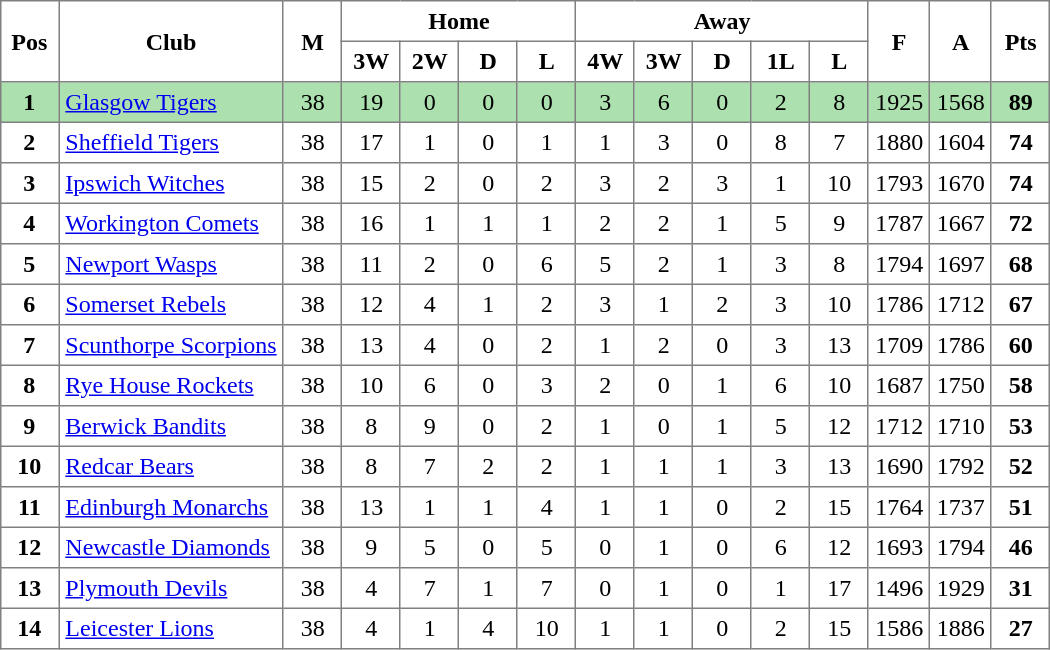<table class="toccolours" border="1" cellpadding="4" cellspacing="0" style="border-collapse: collapse; margin: 1em auto 1em auto;">
<tr>
<th width=30 rowspan=2>Pos</th>
<th rowspan=2>Club</th>
<th rowspan=2 width=30>M</th>
<th colspan=4>Home</th>
<th colspan=5>Away</th>
<th rowspan=2 width=30>F</th>
<th width=30 rowspan=2>A</th>
<th width=30 rowspan=2>Pts</th>
</tr>
<tr>
<th width=30>3W</th>
<th width=30>2W</th>
<th width=30>D</th>
<th width=30>L</th>
<th width=30>4W</th>
<th width=30>3W</th>
<th width=30>D</th>
<th width=30>1L</th>
<th width=30>L</th>
</tr>
<tr align=center | style="background:#ACE1AF">
<th>1</th>
<td align=left><a href='#'>Glasgow Tigers</a></td>
<td>38</td>
<td>19</td>
<td>0</td>
<td>0</td>
<td>0</td>
<td>3</td>
<td>6</td>
<td>0</td>
<td>2</td>
<td>8</td>
<td>1925</td>
<td>1568</td>
<td><strong>89</strong></td>
</tr>
<tr align=center>
<th>2</th>
<td align=left><a href='#'>Sheffield Tigers</a></td>
<td>38</td>
<td>17</td>
<td>1</td>
<td>0</td>
<td>1</td>
<td>1</td>
<td>3</td>
<td>0</td>
<td>8</td>
<td>7</td>
<td>1880</td>
<td>1604</td>
<td><strong>74</strong></td>
</tr>
<tr align=center>
<th>3</th>
<td align=left><a href='#'>Ipswich Witches</a></td>
<td>38</td>
<td>15</td>
<td>2</td>
<td>0</td>
<td>2</td>
<td>3</td>
<td>2</td>
<td>3</td>
<td>1</td>
<td>10</td>
<td>1793</td>
<td>1670</td>
<td><strong>74</strong></td>
</tr>
<tr align=center>
<th>4</th>
<td align=left><a href='#'>Workington Comets</a></td>
<td>38</td>
<td>16</td>
<td>1</td>
<td>1</td>
<td>1</td>
<td>2</td>
<td>2</td>
<td>1</td>
<td>5</td>
<td>9</td>
<td>1787</td>
<td>1667</td>
<td><strong>72</strong></td>
</tr>
<tr align=center>
<th>5</th>
<td align=left><a href='#'>Newport Wasps</a></td>
<td>38</td>
<td>11</td>
<td>2</td>
<td>0</td>
<td>6</td>
<td>5</td>
<td>2</td>
<td>1</td>
<td>3</td>
<td>8</td>
<td>1794</td>
<td>1697</td>
<td><strong>68</strong></td>
</tr>
<tr align=center>
<th>6</th>
<td align=left><a href='#'>Somerset Rebels</a></td>
<td>38</td>
<td>12</td>
<td>4</td>
<td>1</td>
<td>2</td>
<td>3</td>
<td>1</td>
<td>2</td>
<td>3</td>
<td>10</td>
<td>1786</td>
<td>1712</td>
<td><strong>67</strong></td>
</tr>
<tr align=center>
<th>7</th>
<td align=left><a href='#'>Scunthorpe Scorpions</a></td>
<td>38</td>
<td>13</td>
<td>4</td>
<td>0</td>
<td>2</td>
<td>1</td>
<td>2</td>
<td>0</td>
<td>3</td>
<td>13</td>
<td>1709</td>
<td>1786</td>
<td><strong>60</strong></td>
</tr>
<tr align=center |>
<th>8</th>
<td align=left><a href='#'>Rye House Rockets</a></td>
<td>38</td>
<td>10</td>
<td>6</td>
<td>0</td>
<td>3</td>
<td>2</td>
<td>0</td>
<td>1</td>
<td>6</td>
<td>10</td>
<td>1687</td>
<td>1750</td>
<td><strong>58</strong></td>
</tr>
<tr align=center |>
<th>9</th>
<td align=left><a href='#'>Berwick Bandits</a></td>
<td>38</td>
<td>8</td>
<td>9</td>
<td>0</td>
<td>2</td>
<td>1</td>
<td>0</td>
<td>1</td>
<td>5</td>
<td>12</td>
<td>1712</td>
<td>1710</td>
<td><strong>53</strong></td>
</tr>
<tr align=center>
<th>10</th>
<td align=left><a href='#'>Redcar Bears</a></td>
<td>38</td>
<td>8</td>
<td>7</td>
<td>2</td>
<td>2</td>
<td>1</td>
<td>1</td>
<td>1</td>
<td>3</td>
<td>13</td>
<td>1690</td>
<td>1792</td>
<td><strong>52</strong></td>
</tr>
<tr align=center |>
<th>11</th>
<td align=left><a href='#'>Edinburgh Monarchs</a></td>
<td>38</td>
<td>13</td>
<td>1</td>
<td>1</td>
<td>4</td>
<td>1</td>
<td>1</td>
<td>0</td>
<td>2</td>
<td>15</td>
<td>1764</td>
<td>1737</td>
<td><strong>51</strong></td>
</tr>
<tr align=center |>
<th>12</th>
<td align=left><a href='#'>Newcastle Diamonds</a></td>
<td>38</td>
<td>9</td>
<td>5</td>
<td>0</td>
<td>5</td>
<td>0</td>
<td>1</td>
<td>0</td>
<td>6</td>
<td>12</td>
<td>1693</td>
<td>1794</td>
<td><strong>46</strong></td>
</tr>
<tr align=center |>
<th>13</th>
<td align=left><a href='#'>Plymouth Devils</a></td>
<td>38</td>
<td>4</td>
<td>7</td>
<td>1</td>
<td>7</td>
<td>0</td>
<td>1</td>
<td>0</td>
<td>1</td>
<td>17</td>
<td>1496</td>
<td>1929</td>
<td><strong>31</strong></td>
</tr>
<tr align=center |>
<th>14</th>
<td align=left><a href='#'>Leicester Lions</a></td>
<td>38</td>
<td>4</td>
<td>1</td>
<td>4</td>
<td>10</td>
<td>1</td>
<td>1</td>
<td>0</td>
<td>2</td>
<td>15</td>
<td>1586</td>
<td>1886</td>
<td><strong>27</strong></td>
</tr>
</table>
